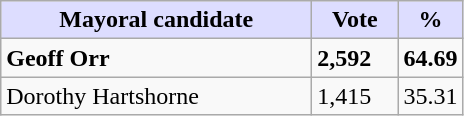<table class="wikitable">
<tr>
<th style="background:#ddf;" width="200px">Mayoral candidate</th>
<th style="background:#ddf;" width="50px">Vote</th>
<th style="background:#ddf;" width="30px">%</th>
</tr>
<tr>
<td><strong>Geoff Orr</strong></td>
<td><strong>2,592</strong></td>
<td><strong>64.69</strong></td>
</tr>
<tr>
<td>Dorothy Hartshorne</td>
<td>1,415</td>
<td>35.31</td>
</tr>
</table>
